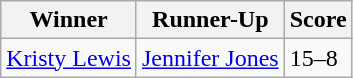<table class="wikitable">
<tr>
<th><strong>Winner</strong></th>
<th><strong>Runner-Up</strong></th>
<th><strong>Score</strong></th>
</tr>
<tr>
<td> <a href='#'>Kristy Lewis</a></td>
<td> <a href='#'>Jennifer Jones</a></td>
<td>15–8</td>
</tr>
</table>
